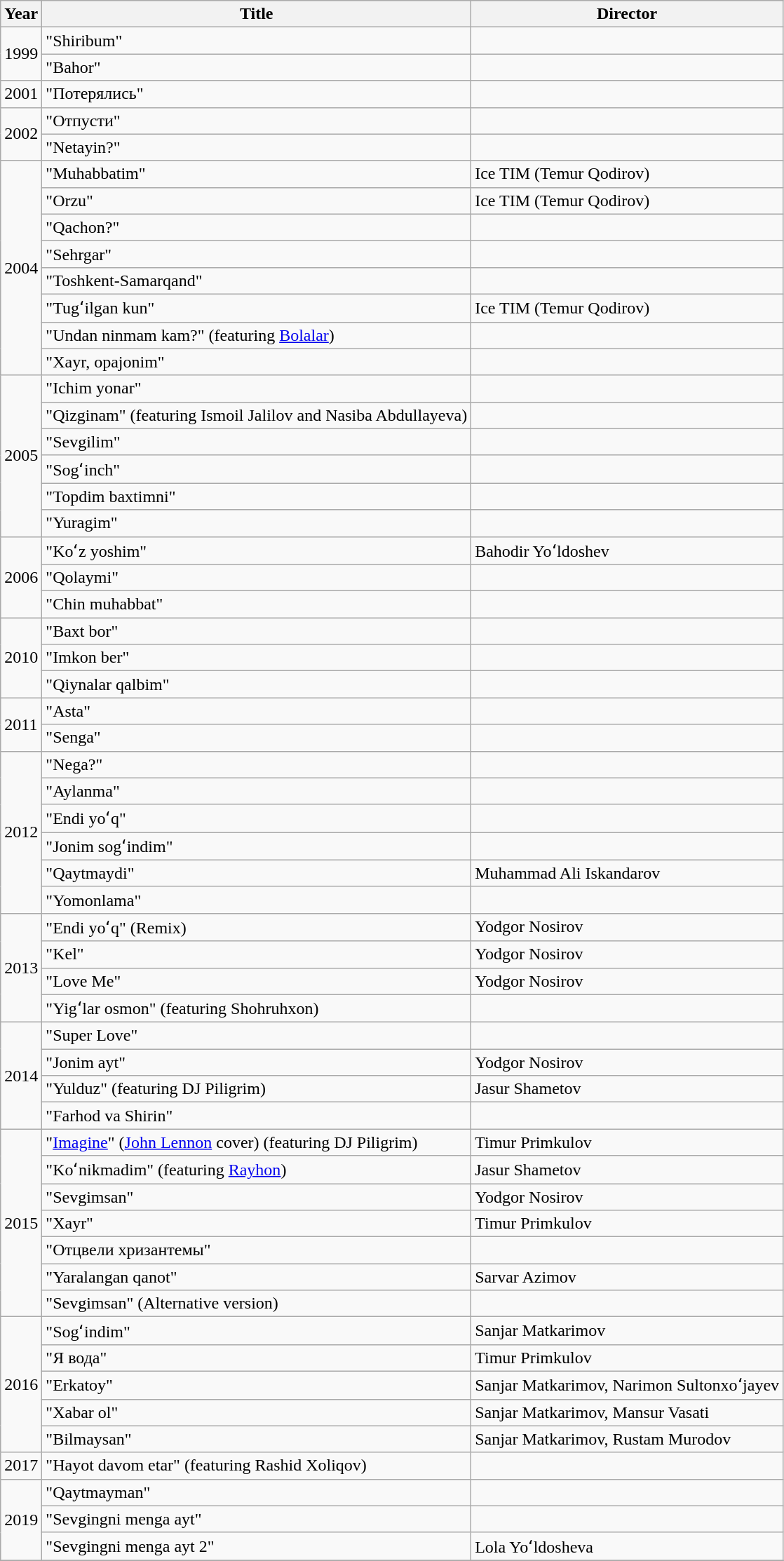<table class="wikitable" style="text-align:left;">
<tr>
<th>Year</th>
<th>Title</th>
<th>Director</th>
</tr>
<tr>
<td rowspan="2">1999</td>
<td>"Shiribum"</td>
<td></td>
</tr>
<tr>
<td>"Bahor"</td>
<td></td>
</tr>
<tr>
<td rowspan="1">2001</td>
<td>"Потерялись"</td>
<td></td>
</tr>
<tr>
<td rowspan="2">2002</td>
<td>"Отпусти"</td>
<td></td>
</tr>
<tr>
<td>"Netayin?"</td>
<td></td>
</tr>
<tr>
<td rowspan="8">2004</td>
<td>"Muhabbatim"</td>
<td>Ice TIM (Temur Qodirov)</td>
</tr>
<tr>
<td>"Orzu"</td>
<td>Ice TIM (Temur Qodirov)</td>
</tr>
<tr>
<td>"Qachon?"</td>
<td></td>
</tr>
<tr>
<td>"Sehrgar"</td>
<td></td>
</tr>
<tr>
<td>"Toshkent-Samarqand"</td>
<td></td>
</tr>
<tr>
<td>"Tugʻilgan kun"</td>
<td>Ice TIM (Temur Qodirov)</td>
</tr>
<tr>
<td>"Undan ninmam kam?" (featuring <a href='#'>Bolalar</a>)</td>
<td></td>
</tr>
<tr>
<td>"Xayr, opajonim"</td>
<td></td>
</tr>
<tr>
<td rowspan="6">2005</td>
<td>"Ichim yonar"</td>
<td></td>
</tr>
<tr>
<td>"Qizginam" (featuring Ismoil Jalilov and Nasiba Abdullayeva)</td>
<td></td>
</tr>
<tr>
<td>"Sevgilim"</td>
<td></td>
</tr>
<tr>
<td>"Sogʻinch"</td>
<td></td>
</tr>
<tr>
<td>"Topdim baxtimni"</td>
<td></td>
</tr>
<tr>
<td>"Yuragim"</td>
<td></td>
</tr>
<tr>
<td rowspan="3">2006</td>
<td>"Koʻz yoshim"</td>
<td>Bahodir Yoʻldoshev</td>
</tr>
<tr>
<td>"Qolaymi"</td>
<td></td>
</tr>
<tr>
<td>"Chin muhabbat"</td>
<td></td>
</tr>
<tr>
<td rowspan="3">2010</td>
<td>"Baxt bor"</td>
<td></td>
</tr>
<tr>
<td>"Imkon ber"</td>
<td></td>
</tr>
<tr>
<td>"Qiynalar qalbim"</td>
<td></td>
</tr>
<tr>
<td rowspan="2">2011</td>
<td>"Asta"</td>
<td></td>
</tr>
<tr>
<td>"Senga"</td>
<td></td>
</tr>
<tr>
<td rowspan="6">2012</td>
<td>"Nega?"</td>
<td></td>
</tr>
<tr>
<td>"Aylanma"</td>
<td></td>
</tr>
<tr>
<td>"Endi yoʻq"</td>
<td></td>
</tr>
<tr>
<td>"Jonim sogʻindim"</td>
<td></td>
</tr>
<tr>
<td>"Qaytmaydi"</td>
<td>Muhammad Ali Iskandarov</td>
</tr>
<tr>
<td>"Yomonlama"</td>
<td></td>
</tr>
<tr>
<td rowspan="4">2013</td>
<td>"Endi yoʻq" (Remix)</td>
<td>Yodgor Nosirov</td>
</tr>
<tr>
<td>"Kel"</td>
<td>Yodgor Nosirov</td>
</tr>
<tr>
<td>"Love Me"</td>
<td>Yodgor Nosirov</td>
</tr>
<tr>
<td>"Yigʻlar osmon" (featuring Shohruhxon)</td>
<td></td>
</tr>
<tr>
<td rowspan="4">2014</td>
<td>"Super Love"</td>
<td></td>
</tr>
<tr>
<td>"Jonim ayt"</td>
<td>Yodgor Nosirov</td>
</tr>
<tr>
<td>"Yulduz" (featuring DJ Piligrim)</td>
<td>Jasur Shametov</td>
</tr>
<tr>
<td>"Farhod va Shirin"</td>
<td></td>
</tr>
<tr>
<td rowspan="7">2015</td>
<td>"<a href='#'>Imagine</a>" (<a href='#'>John Lennon</a> cover) (featuring DJ Piligrim)</td>
<td>Timur Primkulov</td>
</tr>
<tr>
<td>"Koʻnikmadim" (featuring <a href='#'>Rayhon</a>)</td>
<td>Jasur Shametov</td>
</tr>
<tr>
<td>"Sevgimsan"</td>
<td>Yodgor Nosirov</td>
</tr>
<tr>
<td>"Xayr"</td>
<td>Timur Primkulov</td>
</tr>
<tr>
<td>"Отцвели хризантемы"</td>
<td></td>
</tr>
<tr>
<td>"Yaralangan qanot"</td>
<td>Sarvar Azimov</td>
</tr>
<tr>
<td>"Sevgimsan" (Alternative version)</td>
<td></td>
</tr>
<tr>
<td rowspan="5">2016</td>
<td>"Sogʻindim"</td>
<td>Sanjar Matkarimov</td>
</tr>
<tr>
<td>"Я вода"</td>
<td>Timur Primkulov</td>
</tr>
<tr>
<td>"Erkatoy"</td>
<td>Sanjar Matkarimov, Narimon Sultonxoʻjayev</td>
</tr>
<tr>
<td>"Xabar ol"</td>
<td>Sanjar Matkarimov, Mansur Vasati</td>
</tr>
<tr>
<td>"Bilmaysan"</td>
<td>Sanjar Matkarimov, Rustam Murodov</td>
</tr>
<tr>
<td rowspan="1">2017</td>
<td>"Hayot davom etar" (featuring Rashid Xoliqov)</td>
<td></td>
</tr>
<tr>
<td rowspan="3">2019</td>
<td>"Qaytmayman"</td>
<td></td>
</tr>
<tr>
<td>"Sevgingni menga ayt"</td>
<td></td>
</tr>
<tr>
<td>"Sevgingni menga ayt 2"</td>
<td>Lola Yoʻldosheva</td>
</tr>
<tr>
</tr>
</table>
